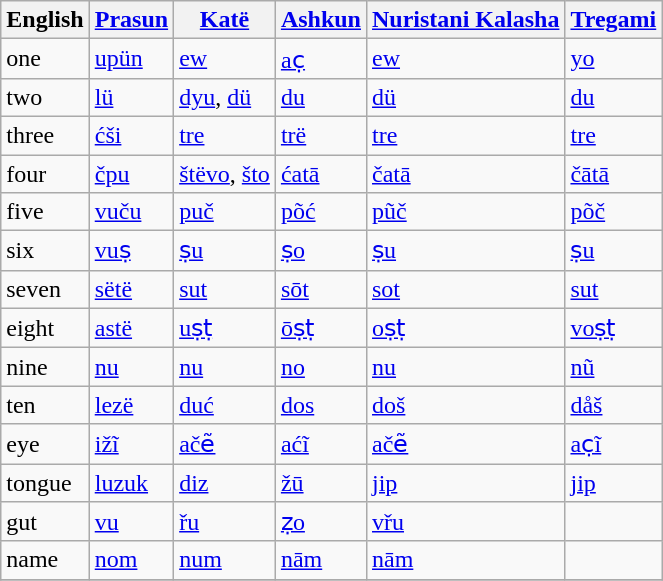<table class="wikitable">
<tr>
<th>English</th>
<th><a href='#'>Prasun</a></th>
<th><a href='#'>Katë</a></th>
<th><a href='#'>Ashkun</a></th>
<th><a href='#'>Nuristani Kalasha</a></th>
<th><a href='#'>Tregami</a></th>
</tr>
<tr>
<td>one</td>
<td><a href='#'>upün</a></td>
<td><a href='#'>ew</a></td>
<td><a href='#'>ac̣</a></td>
<td><a href='#'>ew</a></td>
<td><a href='#'>yo</a></td>
</tr>
<tr>
<td>two</td>
<td><a href='#'>lü</a></td>
<td><a href='#'>dyu</a>, <a href='#'>dü</a></td>
<td><a href='#'>du</a></td>
<td><a href='#'>dü</a></td>
<td><a href='#'>du</a></td>
</tr>
<tr>
<td>three</td>
<td><a href='#'>ćši</a></td>
<td><a href='#'>tre</a></td>
<td><a href='#'>trë</a></td>
<td><a href='#'>tre</a></td>
<td><a href='#'>tre</a></td>
</tr>
<tr>
<td>four</td>
<td><a href='#'>čpu</a></td>
<td><a href='#'>štëvo</a>, <a href='#'>što</a></td>
<td><a href='#'>ćatā</a></td>
<td><a href='#'>čatā</a></td>
<td><a href='#'>čātā</a></td>
</tr>
<tr>
<td>five</td>
<td><a href='#'>vuču</a></td>
<td><a href='#'>puč</a></td>
<td><a href='#'>põć</a></td>
<td><a href='#'>pũč</a></td>
<td><a href='#'>põč</a></td>
</tr>
<tr>
<td>six</td>
<td><a href='#'>vuṣ</a></td>
<td><a href='#'>ṣu</a></td>
<td><a href='#'>ṣo</a></td>
<td><a href='#'>ṣu</a></td>
<td><a href='#'>ṣu</a></td>
</tr>
<tr>
<td>seven</td>
<td><a href='#'>sëtë</a></td>
<td><a href='#'>sut</a></td>
<td><a href='#'>sōt</a></td>
<td><a href='#'>sot</a></td>
<td><a href='#'>sut</a></td>
</tr>
<tr>
<td>eight</td>
<td><a href='#'>astë</a></td>
<td><a href='#'>uṣṭ</a></td>
<td><a href='#'>ōṣṭ</a></td>
<td><a href='#'>oṣṭ</a></td>
<td><a href='#'>voṣṭ</a></td>
</tr>
<tr>
<td>nine</td>
<td><a href='#'>nu</a></td>
<td><a href='#'>nu</a></td>
<td><a href='#'>no</a></td>
<td><a href='#'>nu</a></td>
<td><a href='#'>nũ</a></td>
</tr>
<tr>
<td>ten</td>
<td><a href='#'>lezë</a></td>
<td><a href='#'>duć</a></td>
<td><a href='#'>dos</a></td>
<td><a href='#'>doš</a></td>
<td><a href='#'>dåš</a></td>
</tr>
<tr>
<td>eye</td>
<td><a href='#'>ižĩ</a></td>
<td><a href='#'>ačẽ</a></td>
<td><a href='#'>aćĩ</a></td>
<td><a href='#'>ačẽ</a></td>
<td><a href='#'>ac̣ĩ</a></td>
</tr>
<tr>
<td>tongue</td>
<td><a href='#'>luzuk</a></td>
<td><a href='#'>diz</a></td>
<td><a href='#'>žū</a></td>
<td><a href='#'>jip</a></td>
<td><a href='#'>jip</a></td>
</tr>
<tr>
<td>gut</td>
<td><a href='#'>vu</a></td>
<td><a href='#'>řu</a></td>
<td><a href='#'>ẓo</a></td>
<td><a href='#'>vřu</a></td>
<td></td>
</tr>
<tr>
<td>name</td>
<td><a href='#'>nom</a></td>
<td><a href='#'>num</a></td>
<td><a href='#'>nām</a></td>
<td><a href='#'>nām</a></td>
<td></td>
</tr>
<tr>
</tr>
</table>
